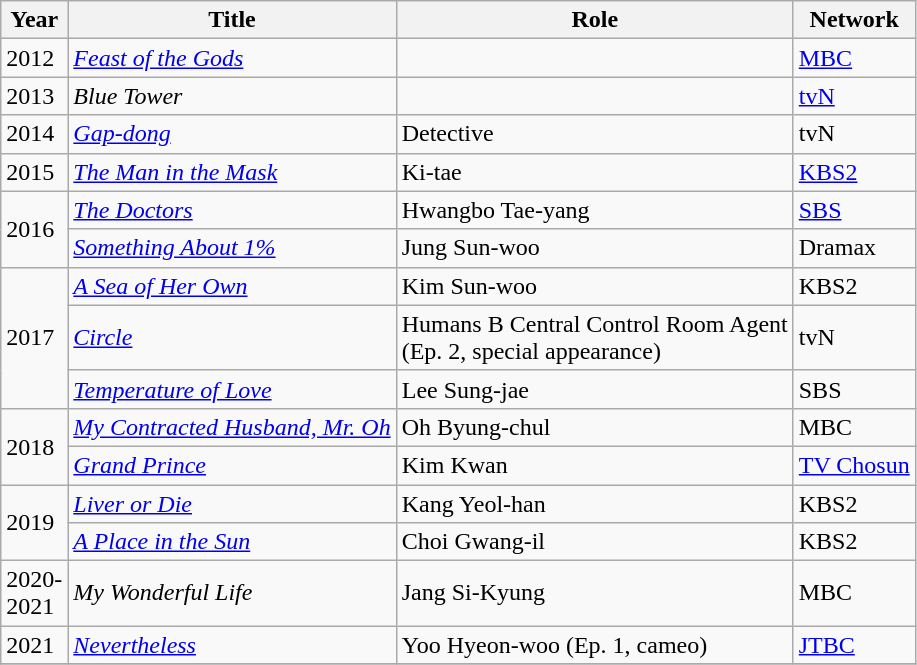<table class="wikitable">
<tr>
<th width=10>Year</th>
<th>Title</th>
<th>Role</th>
<th>Network</th>
</tr>
<tr>
<td>2012</td>
<td><em><a href='#'>Feast of the Gods</a></em></td>
<td></td>
<td><a href='#'>MBC</a></td>
</tr>
<tr>
<td>2013</td>
<td><em>Blue Tower</em></td>
<td></td>
<td><a href='#'>tvN</a></td>
</tr>
<tr>
<td>2014</td>
<td><em><a href='#'>Gap-dong</a></em></td>
<td>Detective</td>
<td>tvN</td>
</tr>
<tr>
<td>2015</td>
<td><em><a href='#'>The Man in the Mask</a></em></td>
<td>Ki-tae</td>
<td><a href='#'>KBS2</a></td>
</tr>
<tr>
<td rowspan=2>2016</td>
<td><em><a href='#'>The Doctors</a></em></td>
<td>Hwangbo Tae-yang</td>
<td><a href='#'>SBS</a></td>
</tr>
<tr>
<td><em><a href='#'>Something About 1%</a></em></td>
<td>Jung Sun-woo</td>
<td>Dramax</td>
</tr>
<tr>
<td rowspan=3>2017</td>
<td><em><a href='#'>A Sea of Her Own</a></em></td>
<td>Kim Sun-woo</td>
<td>KBS2</td>
</tr>
<tr>
<td><em><a href='#'>Circle</a></em></td>
<td>Humans B Central Control Room Agent <br> (Ep. 2, special appearance)</td>
<td>tvN</td>
</tr>
<tr>
<td><em><a href='#'>Temperature of Love</a></em></td>
<td>Lee Sung-jae</td>
<td>SBS</td>
</tr>
<tr>
<td rowspan=2>2018</td>
<td><em><a href='#'>My Contracted Husband, Mr. Oh</a></em></td>
<td>Oh Byung-chul</td>
<td>MBC</td>
</tr>
<tr>
<td><em><a href='#'>Grand Prince</a></em></td>
<td>Kim Kwan</td>
<td><a href='#'>TV Chosun</a></td>
</tr>
<tr>
<td rowspan=2>2019</td>
<td><em><a href='#'>Liver or Die</a></em></td>
<td>Kang Yeol-han</td>
<td>KBS2</td>
</tr>
<tr>
<td><em><a href='#'>A Place in the Sun</a></em></td>
<td>Choi Gwang-il</td>
<td>KBS2</td>
</tr>
<tr>
<td>2020-2021</td>
<td><em>My Wonderful Life</em></td>
<td>Jang Si-Kyung</td>
<td>MBC</td>
</tr>
<tr>
<td>2021</td>
<td><em><a href='#'>Nevertheless</a></em></td>
<td>Yoo Hyeon-woo (Ep. 1, cameo)</td>
<td><a href='#'>JTBC</a></td>
</tr>
<tr>
</tr>
</table>
